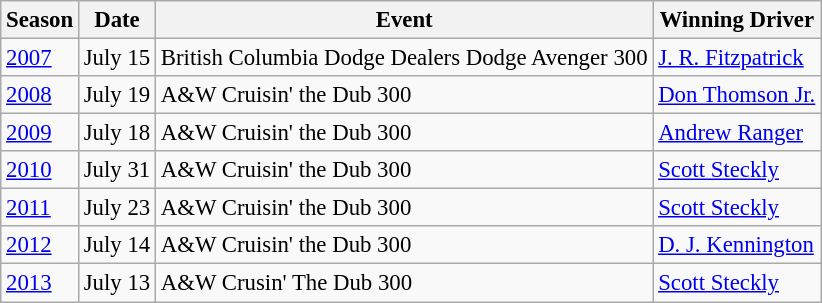<table class="wikitable" style="font-size: 95%;">
<tr>
<th>Season</th>
<th>Date</th>
<th>Event</th>
<th>Winning Driver</th>
</tr>
<tr>
<td><a href='#'>2007</a></td>
<td>July 15</td>
<td>British Columbia Dodge Dealers Dodge Avenger 300</td>
<td><a href='#'>J. R. Fitzpatrick</a></td>
</tr>
<tr>
<td><a href='#'>2008</a></td>
<td>July 19</td>
<td>A&W Cruisin' the Dub 300</td>
<td><a href='#'>Don Thomson Jr.</a></td>
</tr>
<tr>
<td><a href='#'>2009</a></td>
<td>July 18</td>
<td>A&W Cruisin' the Dub 300</td>
<td><a href='#'>Andrew Ranger</a></td>
</tr>
<tr>
<td><a href='#'>2010</a></td>
<td>July 31</td>
<td>A&W Cruisin' the Dub 300</td>
<td><a href='#'>Scott Steckly</a></td>
</tr>
<tr>
<td><a href='#'>2011</a></td>
<td>July 23</td>
<td>A&W Cruisin' the Dub 300</td>
<td><a href='#'>Scott Steckly</a></td>
</tr>
<tr>
<td><a href='#'>2012</a></td>
<td>July 14</td>
<td>A&W Cruisin' the Dub 300</td>
<td><a href='#'>D. J. Kennington</a></td>
</tr>
<tr>
<td><a href='#'>2013</a></td>
<td>July 13</td>
<td>A&W Crusin' The Dub 300</td>
<td><a href='#'>Scott Steckly</a></td>
</tr>
</table>
